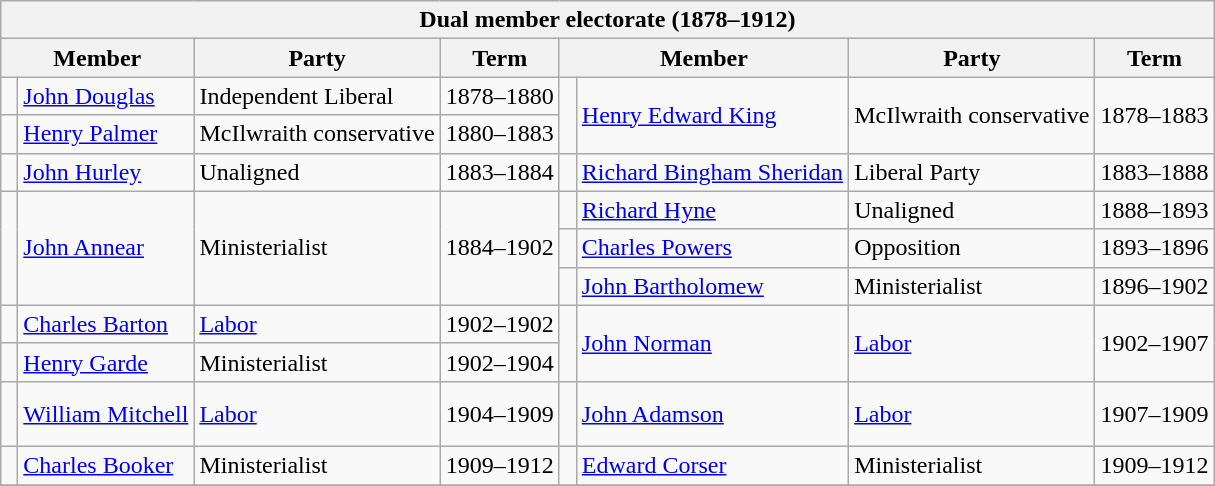<table class="wikitable">
<tr>
<th colspan="8">Dual member electorate (1878–1912)</th>
</tr>
<tr>
<th colspan="2">Member</th>
<th>Party</th>
<th>Term</th>
<th colspan="2">Member</th>
<th>Party</th>
<th>Term</th>
</tr>
<tr>
<td> </td>
<td><a href='#'>John Douglas</a></td>
<td>Independent Liberal</td>
<td>1878–1880</td>
<td rowspan="2" > </td>
<td rowspan="2"><a href='#'>Henry Edward King</a></td>
<td rowspan="2">McIlwraith conservative</td>
<td rowspan="2">1878–1883</td>
</tr>
<tr>
<td> </td>
<td><a href='#'>Henry Palmer</a></td>
<td>McIlwraith conservative</td>
<td>1880–1883</td>
</tr>
<tr>
<td> </td>
<td><a href='#'>John Hurley</a></td>
<td>Unaligned</td>
<td>1883–1884</td>
<td rowspan="2" > </td>
<td rowspan="2"><a href='#'>Richard Bingham Sheridan</a></td>
<td rowspan="2">Liberal Party</td>
<td rowspan="2">1883–1888</td>
</tr>
<tr>
<td rowspan="4" > </td>
<td rowspan="4"><a href='#'>John Annear</a></td>
<td rowspan="4">Ministerialist</td>
<td rowspan="4">1884–1902</td>
</tr>
<tr>
<td> </td>
<td><a href='#'>Richard Hyne</a></td>
<td>Unaligned</td>
<td>1888–1893</td>
</tr>
<tr>
<td> </td>
<td><a href='#'>Charles Powers</a></td>
<td>Opposition</td>
<td>1893–1896</td>
</tr>
<tr>
<td> </td>
<td><a href='#'>John Bartholomew</a></td>
<td>Ministerialist</td>
<td>1896–1902</td>
</tr>
<tr>
<td> </td>
<td><a href='#'>Charles Barton</a></td>
<td><a href='#'>Labor</a></td>
<td>1902–1902</td>
<td rowspan="3" > </td>
<td rowspan="3"><a href='#'>John Norman</a></td>
<td rowspan="3"><a href='#'>Labor</a></td>
<td rowspan="3">1902–1907</td>
</tr>
<tr>
<td> </td>
<td><a href='#'>Henry Garde</a></td>
<td>Ministerialist</td>
<td>1902–1904</td>
</tr>
<tr>
<td rowspan="2" > <br> </td>
<td rowspan="2"><a href='#'>William Mitchell</a></td>
<td rowspan="2"><a href='#'>Labor</a></td>
<td rowspan="2">1904–1909</td>
</tr>
<tr>
<td> </td>
<td><a href='#'>John Adamson</a></td>
<td><a href='#'>Labor</a></td>
<td>1907–1909</td>
</tr>
<tr>
<td> </td>
<td><a href='#'>Charles Booker</a></td>
<td>Ministerialist</td>
<td>1909–1912</td>
<td> </td>
<td><a href='#'>Edward Corser</a></td>
<td>Ministerialist</td>
<td>1909–1912</td>
</tr>
<tr>
</tr>
</table>
